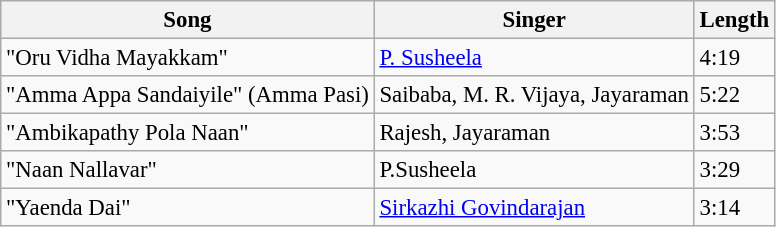<table class="wikitable" style="font-size:95%;">
<tr>
<th>Song</th>
<th>Singer</th>
<th>Length</th>
</tr>
<tr>
<td>"Oru Vidha Mayakkam"</td>
<td><a href='#'>P. Susheela</a></td>
<td>4:19</td>
</tr>
<tr>
<td>"Amma Appa Sandaiyile" (Amma Pasi)</td>
<td>Saibaba, M. R. Vijaya, Jayaraman</td>
<td>5:22</td>
</tr>
<tr>
<td>"Ambikapathy Pola Naan"</td>
<td>Rajesh, Jayaraman</td>
<td>3:53</td>
</tr>
<tr>
<td>"Naan Nallavar"</td>
<td>P.Susheela</td>
<td>3:29</td>
</tr>
<tr>
<td>"Yaenda Dai"</td>
<td><a href='#'>Sirkazhi Govindarajan</a></td>
<td>3:14</td>
</tr>
</table>
